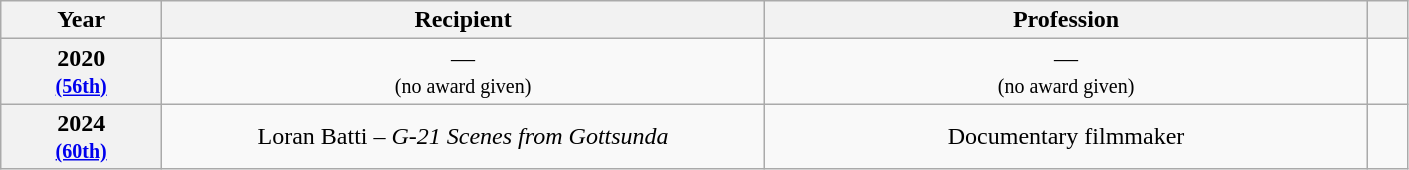<table class="wikitable" style="text-align:center;">
<tr>
<th scope="col" style="width:8%;">Year</th>
<th scope="col" style="width:30%;">Recipient</th>
<th scope="col" style="width:30%;">Profession</th>
<th scope="col" style="width:2%;"></th>
</tr>
<tr>
<th scope="row" rowspan=1 style="text-align:center"><strong>2020</strong><br><small><a href='#'>(56th)</a></small></th>
<td align="center">—<br><small>(no award given)</small></td>
<td align="center">—<br><small>(no award given)</small></td>
<td rowspan="1"></td>
</tr>
<tr>
<th scope="row" rowspan=1 style="text-align:center"><strong>2024</strong><br><small><a href='#'>(60th)</a></small></th>
<td align="center">Loran Batti – <em>G-21 Scenes from Gottsunda</em></td>
<td>Documentary filmmaker</td>
<td></td>
</tr>
</table>
